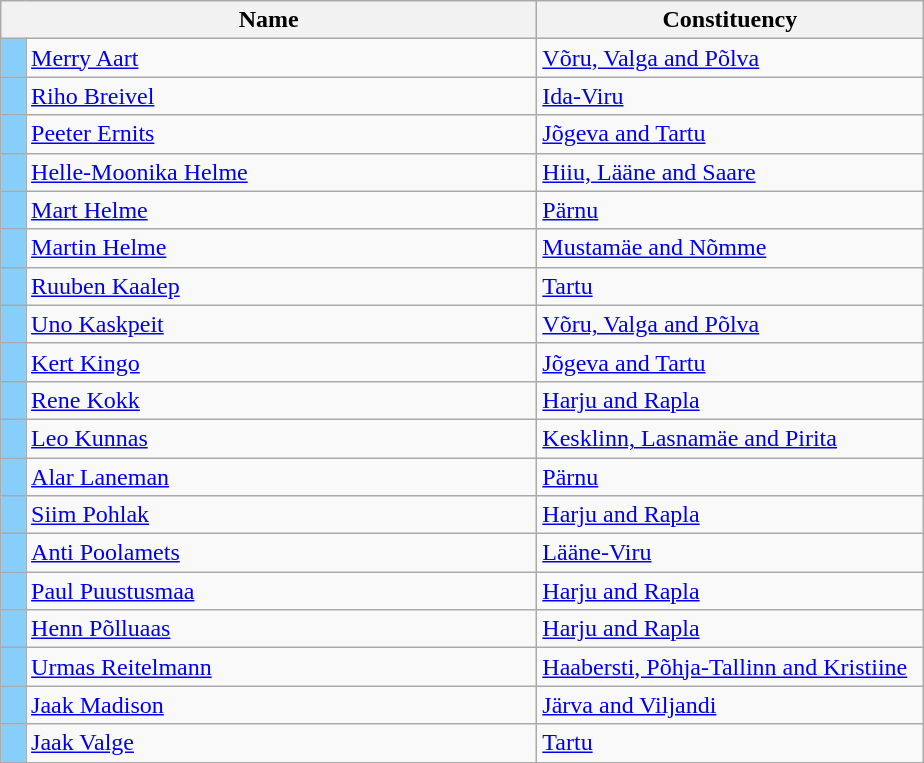<table class="wikitable collapsible collapsed">
<tr>
<th colspan=2 width=350>Name</th>
<th width=250>Constituency</th>
</tr>
<tr>
<td style="background-color:lightskyblue"></td>
<td><a href='#'>Merry Aart</a></td>
<td><a href='#'>Võru, Valga and Põlva</a></td>
</tr>
<tr>
<td style="background-color:lightskyblue"></td>
<td><a href='#'>Riho Breivel</a></td>
<td><a href='#'>Ida-Viru</a></td>
</tr>
<tr>
<td style="background-color:lightskyblue"></td>
<td><a href='#'>Peeter Ernits</a></td>
<td><a href='#'>Jõgeva and Tartu</a></td>
</tr>
<tr>
<td style="background-color:lightskyblue"></td>
<td><a href='#'>Helle-Moonika Helme</a></td>
<td><a href='#'>Hiiu, Lääne and Saare</a></td>
</tr>
<tr>
<td style="background-color:lightskyblue"></td>
<td><a href='#'>Mart Helme</a></td>
<td><a href='#'>Pärnu</a></td>
</tr>
<tr>
<td style="background-color:lightskyblue"></td>
<td><a href='#'>Martin Helme</a></td>
<td><a href='#'>Mustamäe and Nõmme</a></td>
</tr>
<tr>
<td style="background-color:lightskyblue"></td>
<td><a href='#'>Ruuben Kaalep</a></td>
<td><a href='#'>Tartu</a></td>
</tr>
<tr>
<td style="background-color:lightskyblue"></td>
<td><a href='#'>Uno Kaskpeit</a></td>
<td><a href='#'>Võru, Valga and Põlva</a></td>
</tr>
<tr>
<td style="background-color:lightskyblue"></td>
<td><a href='#'>Kert Kingo</a></td>
<td><a href='#'>Jõgeva and Tartu</a></td>
</tr>
<tr>
<td style="background-color:lightskyblue"></td>
<td><a href='#'>Rene Kokk</a></td>
<td><a href='#'>Harju and Rapla</a></td>
</tr>
<tr>
<td style="background-color:lightskyblue"></td>
<td><a href='#'>Leo Kunnas</a></td>
<td><a href='#'>Kesklinn, Lasnamäe and Pirita</a></td>
</tr>
<tr>
<td style="background-color:lightskyblue"></td>
<td><a href='#'>Alar Laneman</a></td>
<td><a href='#'>Pärnu</a></td>
</tr>
<tr>
<td style="background-color:lightskyblue"></td>
<td><a href='#'>Siim Pohlak</a></td>
<td><a href='#'>Harju and Rapla</a></td>
</tr>
<tr>
<td style="background-color:lightskyblue"></td>
<td><a href='#'>Anti Poolamets</a></td>
<td><a href='#'>Lääne-Viru</a></td>
</tr>
<tr>
<td style="background-color:lightskyblue"></td>
<td><a href='#'>Paul Puustusmaa</a></td>
<td><a href='#'>Harju and Rapla</a></td>
</tr>
<tr>
<td style="background-color:lightskyblue"></td>
<td><a href='#'>Henn Põlluaas</a></td>
<td><a href='#'>Harju and Rapla</a></td>
</tr>
<tr>
<td style="background-color:lightskyblue"></td>
<td><a href='#'>Urmas Reitelmann</a></td>
<td><a href='#'>Haabersti, Põhja-Tallinn and Kristiine</a></td>
</tr>
<tr>
<td style="background-color:lightskyblue"></td>
<td><a href='#'>Jaak Madison</a></td>
<td><a href='#'>Järva and Viljandi</a></td>
</tr>
<tr>
<td style="background-color:lightskyblue"></td>
<td><a href='#'>Jaak Valge</a></td>
<td><a href='#'>Tartu</a></td>
</tr>
</table>
